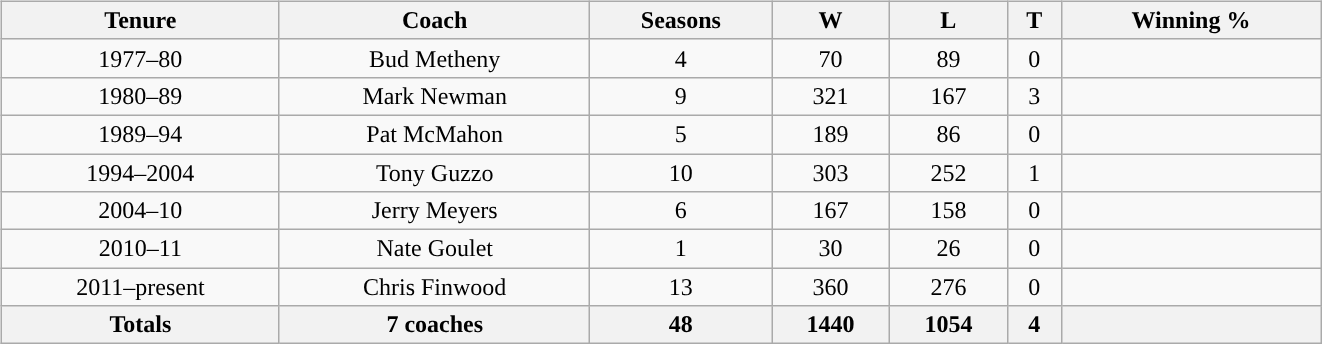<table border="0" width="100%">
<tr>
<td valign="center"><br><table cellpadding="1" border="1" cellspacing="0" width="70%" class="wikitable">
<tr>
<th>Tenure</th>
<th>Coach</th>
<th>Seasons</th>
<th>W</th>
<th>L</th>
<th>T</th>
<th>Winning %</th>
</tr>
<tr align="center">
<td>1977–80</td>
<td>Bud Metheny</td>
<td>4</td>
<td>70</td>
<td>89</td>
<td>0</td>
<td><strong></strong></td>
</tr>
<tr align="center">
<td>1980–89</td>
<td>Mark Newman</td>
<td>9</td>
<td>321</td>
<td>167</td>
<td>3</td>
<td><strong></strong></td>
</tr>
<tr align="center">
<td>1989–94</td>
<td>Pat McMahon</td>
<td>5</td>
<td>189</td>
<td>86</td>
<td>0</td>
<td><strong></strong></td>
</tr>
<tr align="center">
<td>1994–2004</td>
<td>Tony Guzzo</td>
<td>10</td>
<td>303</td>
<td>252</td>
<td>1</td>
<td><strong></strong></td>
</tr>
<tr align="center">
<td>2004–10</td>
<td>Jerry Meyers</td>
<td>6</td>
<td>167</td>
<td>158</td>
<td>0</td>
<td><strong></strong></td>
</tr>
<tr align="center">
<td>2010–11</td>
<td>Nate Goulet</td>
<td>1</td>
<td>30</td>
<td>26</td>
<td>0</td>
<td><strong></strong></td>
</tr>
<tr align="center">
<td>2011–present</td>
<td>Chris Finwood</td>
<td>13</td>
<td>360</td>
<td>276</td>
<td>0</td>
<td><strong></strong></td>
</tr>
<tr align="center" class="sortbottom">
<th><strong>Totals</strong></th>
<th><strong>7 coaches</strong></th>
<th><strong>48</strong></th>
<th><strong>1440</strong></th>
<th><strong>1054</strong></th>
<th><strong>4</strong></th>
<th><strong></strong></th>
</tr>
</table>
</td>
</tr>
</table>
